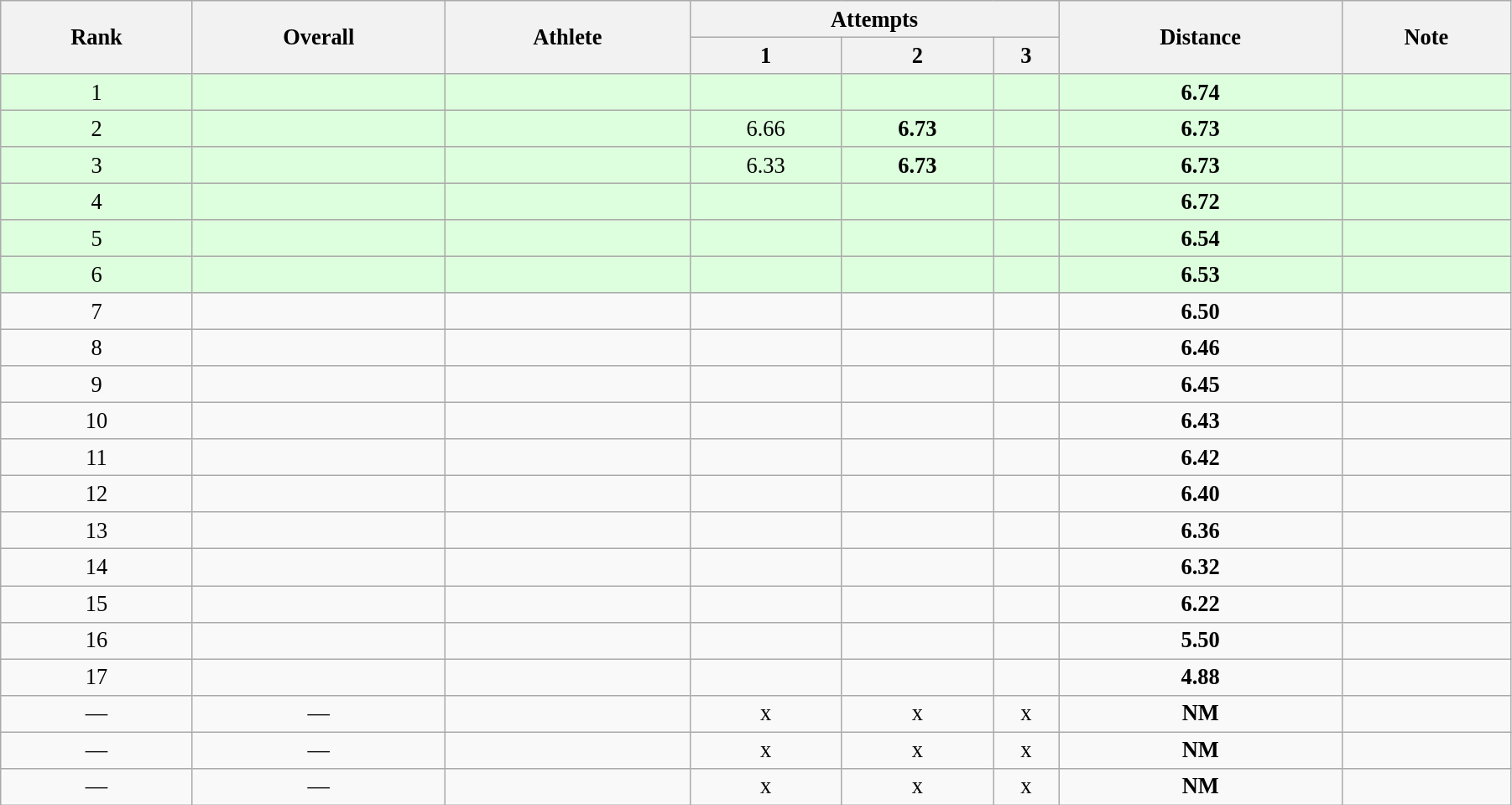<table class="wikitable" style=" text-align:center; font-size:110%;" width="95%">
<tr>
<th rowspan="2">Rank</th>
<th rowspan="2">Overall</th>
<th rowspan="2">Athlete</th>
<th colspan="3">Attempts</th>
<th rowspan="2">Distance</th>
<th rowspan="2">Note</th>
</tr>
<tr>
<th>1</th>
<th>2</th>
<th>3</th>
</tr>
<tr bgcolor="ddffdd">
<td>1</td>
<td></td>
<td align=left></td>
<td></td>
<td></td>
<td></td>
<td><strong>6.74</strong></td>
<td></td>
</tr>
<tr bgcolor="ddffdd">
<td>2</td>
<td></td>
<td align=left></td>
<td>6.66</td>
<td><strong>6.73</strong></td>
<td></td>
<td><strong>6.73</strong></td>
<td></td>
</tr>
<tr bgcolor="ddffdd">
<td>3</td>
<td></td>
<td align=left></td>
<td>6.33</td>
<td><strong>6.73</strong></td>
<td></td>
<td><strong>6.73</strong></td>
<td></td>
</tr>
<tr bgcolor="ddffdd">
<td>4</td>
<td></td>
<td align=left></td>
<td></td>
<td></td>
<td></td>
<td><strong>6.72</strong></td>
<td></td>
</tr>
<tr bgcolor="ddffdd">
<td>5</td>
<td></td>
<td align=left></td>
<td></td>
<td></td>
<td></td>
<td><strong>6.54</strong></td>
<td></td>
</tr>
<tr bgcolor="ddffdd">
<td>6</td>
<td></td>
<td align=left></td>
<td></td>
<td></td>
<td></td>
<td><strong>6.53</strong></td>
<td></td>
</tr>
<tr>
<td>7</td>
<td></td>
<td align=left></td>
<td></td>
<td></td>
<td></td>
<td><strong>6.50</strong></td>
<td></td>
</tr>
<tr>
<td>8</td>
<td></td>
<td align=left></td>
<td></td>
<td></td>
<td></td>
<td><strong>6.46</strong></td>
<td></td>
</tr>
<tr>
<td>9</td>
<td></td>
<td align=left></td>
<td></td>
<td></td>
<td></td>
<td><strong>6.45</strong></td>
<td></td>
</tr>
<tr>
<td>10</td>
<td></td>
<td align=left></td>
<td></td>
<td></td>
<td></td>
<td><strong>6.43</strong></td>
<td></td>
</tr>
<tr>
<td>11</td>
<td></td>
<td align=left></td>
<td></td>
<td></td>
<td></td>
<td><strong>6.42</strong></td>
<td></td>
</tr>
<tr>
<td>12</td>
<td></td>
<td align=left></td>
<td></td>
<td></td>
<td></td>
<td><strong>6.40</strong></td>
<td></td>
</tr>
<tr>
<td>13</td>
<td></td>
<td align=left></td>
<td></td>
<td></td>
<td></td>
<td><strong>6.36</strong></td>
<td></td>
</tr>
<tr>
<td>14</td>
<td></td>
<td align=left></td>
<td></td>
<td></td>
<td></td>
<td><strong>6.32</strong></td>
<td></td>
</tr>
<tr>
<td>15</td>
<td></td>
<td align=left></td>
<td></td>
<td></td>
<td></td>
<td><strong>6.22</strong></td>
<td></td>
</tr>
<tr>
<td>16</td>
<td></td>
<td align=left></td>
<td></td>
<td></td>
<td></td>
<td><strong>5.50</strong></td>
<td></td>
</tr>
<tr>
<td>17</td>
<td></td>
<td align=left></td>
<td></td>
<td></td>
<td></td>
<td><strong>4.88</strong></td>
<td></td>
</tr>
<tr>
<td>—</td>
<td>—</td>
<td align=left></td>
<td>x</td>
<td>x</td>
<td>x</td>
<td><strong>NM </strong></td>
<td></td>
</tr>
<tr>
<td>—</td>
<td>—</td>
<td align=left></td>
<td>x</td>
<td>x</td>
<td>x</td>
<td><strong>NM </strong></td>
<td></td>
</tr>
<tr>
<td>—</td>
<td>—</td>
<td align=left></td>
<td>x</td>
<td>x</td>
<td>x</td>
<td><strong>NM </strong></td>
<td></td>
</tr>
</table>
